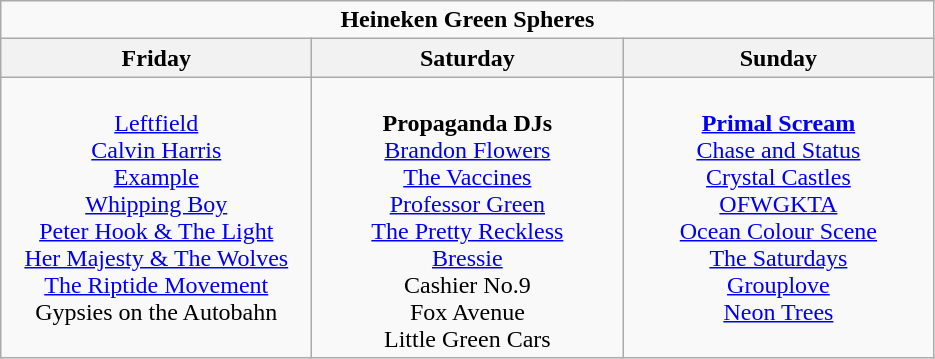<table class="wikitable">
<tr>
<td colspan="3" style="text-align:center;"><strong>Heineken Green Spheres</strong></td>
</tr>
<tr>
<th>Friday</th>
<th>Saturday</th>
<th>Sunday</th>
</tr>
<tr>
<td style="text-align:center; vertical-align:top; width:200px;"><br><a href='#'>Leftfield</a>
<br><a href='#'>Calvin Harris</a>
<br><a href='#'>Example</a>
<br><a href='#'>Whipping Boy</a>
<br><a href='#'>Peter Hook & The Light</a>
<br><a href='#'>Her Majesty & The Wolves</a>
<br><a href='#'>The Riptide Movement</a>
<br>Gypsies on the Autobahn</td>
<td style="text-align:center; vertical-align:top; width:200px;"><br><strong>Propaganda DJs</strong>
<br><a href='#'>Brandon Flowers</a>
<br><a href='#'>The Vaccines</a>
<br><a href='#'>Professor Green</a>
<br><a href='#'>The Pretty Reckless</a>
<br><a href='#'>Bressie</a>
<br>Cashier No.9
<br>Fox Avenue
<br>Little Green Cars</td>
<td style="text-align:center; vertical-align:top; width:200px;"><br><strong><a href='#'>Primal Scream</a></strong>
<br><a href='#'>Chase and Status</a>
<br><a href='#'>Crystal Castles</a>
<br><a href='#'>OFWGKTA</a>
<br><a href='#'>Ocean Colour Scene</a>
<br><a href='#'>The Saturdays</a>
<br><a href='#'>Grouplove</a>
<br><a href='#'>Neon Trees</a></td>
</tr>
</table>
